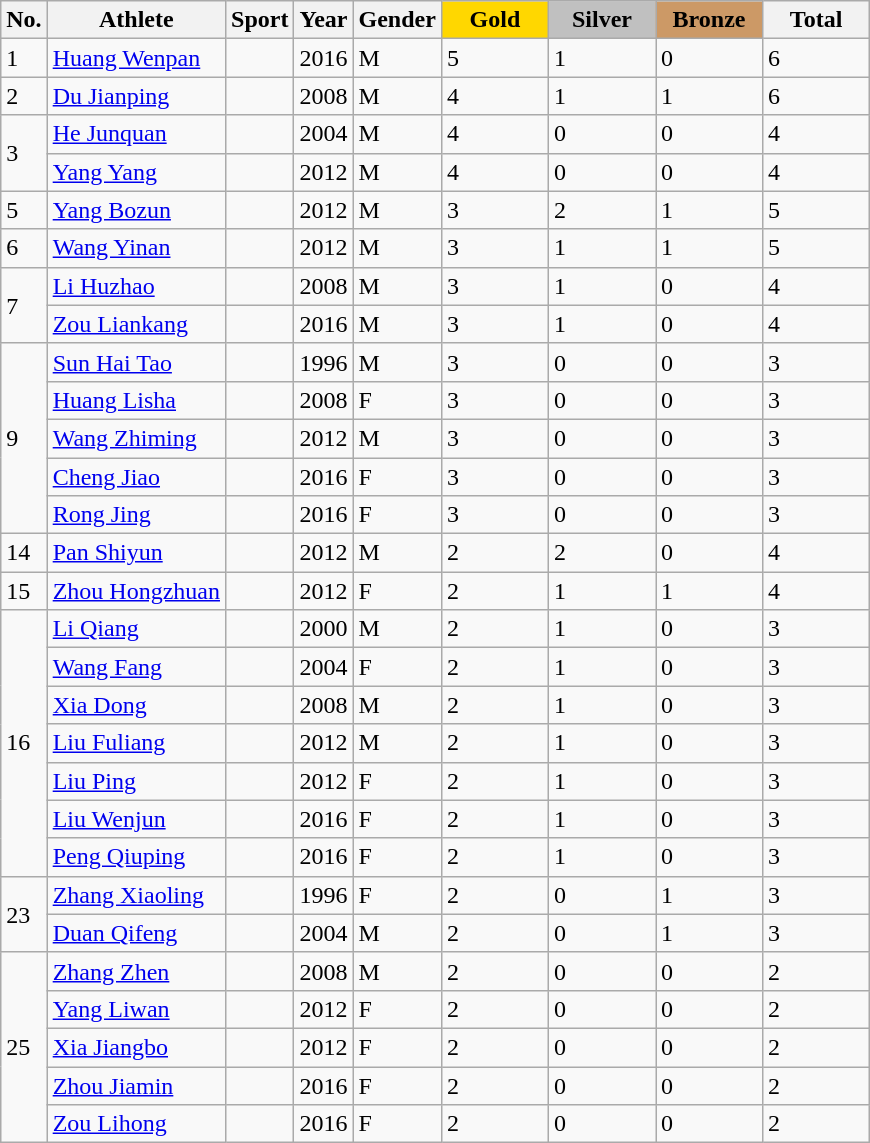<table class="wikitable sortable">
<tr>
<th>No.</th>
<th>Athlete</th>
<th>Sport</th>
<th>Year</th>
<th>Gender</th>
<th style="background:gold; width:4.0em; font-weight:bold;">Gold</th>
<th style="background:silver; width:4.0em; font-weight:bold;">Silver</th>
<th style="background:#c96; width:4.0em; font-weight:bold;">Bronze</th>
<th style="width:4.0em;">Total</th>
</tr>
<tr>
<td>1</td>
<td><a href='#'>Huang Wenpan</a></td>
<td></td>
<td>2016</td>
<td>M</td>
<td>5</td>
<td>1</td>
<td>0</td>
<td>6</td>
</tr>
<tr>
<td>2</td>
<td><a href='#'>Du Jianping</a></td>
<td></td>
<td>2008</td>
<td>M</td>
<td>4</td>
<td>1</td>
<td>1</td>
<td>6</td>
</tr>
<tr>
<td rowspan="2">3</td>
<td><a href='#'>He Junquan</a></td>
<td></td>
<td>2004</td>
<td>M</td>
<td>4</td>
<td>0</td>
<td>0</td>
<td>4</td>
</tr>
<tr>
<td><a href='#'>Yang Yang</a></td>
<td></td>
<td>2012</td>
<td>M</td>
<td>4</td>
<td>0</td>
<td>0</td>
<td>4</td>
</tr>
<tr>
<td>5</td>
<td><a href='#'>Yang Bozun</a></td>
<td></td>
<td>2012</td>
<td>M</td>
<td>3</td>
<td>2</td>
<td>1</td>
<td>5</td>
</tr>
<tr>
<td>6</td>
<td><a href='#'>Wang Yinan</a></td>
<td></td>
<td>2012</td>
<td>M</td>
<td>3</td>
<td>1</td>
<td>1</td>
<td>5</td>
</tr>
<tr>
<td rowspan="2">7</td>
<td><a href='#'>Li Huzhao</a></td>
<td></td>
<td>2008</td>
<td>M</td>
<td>3</td>
<td>1</td>
<td>0</td>
<td>4</td>
</tr>
<tr>
<td><a href='#'>Zou Liankang</a></td>
<td></td>
<td>2016</td>
<td>M</td>
<td>3</td>
<td>1</td>
<td>0</td>
<td>4</td>
</tr>
<tr>
<td rowspan="5">9</td>
<td><a href='#'>Sun Hai Tao</a></td>
<td></td>
<td>1996</td>
<td>M</td>
<td>3</td>
<td>0</td>
<td>0</td>
<td>3</td>
</tr>
<tr>
<td><a href='#'>Huang Lisha</a></td>
<td></td>
<td>2008</td>
<td>F</td>
<td>3</td>
<td>0</td>
<td>0</td>
<td>3</td>
</tr>
<tr>
<td><a href='#'>Wang Zhiming</a></td>
<td></td>
<td>2012</td>
<td>M</td>
<td>3</td>
<td>0</td>
<td>0</td>
<td>3</td>
</tr>
<tr>
<td><a href='#'>Cheng Jiao</a></td>
<td></td>
<td>2016</td>
<td>F</td>
<td>3</td>
<td>0</td>
<td>0</td>
<td>3</td>
</tr>
<tr>
<td><a href='#'>Rong Jing</a></td>
<td></td>
<td>2016</td>
<td>F</td>
<td>3</td>
<td>0</td>
<td>0</td>
<td>3</td>
</tr>
<tr>
<td>14</td>
<td><a href='#'>Pan Shiyun</a></td>
<td></td>
<td>2012</td>
<td>M</td>
<td>2</td>
<td>2</td>
<td>0</td>
<td>4</td>
</tr>
<tr>
<td>15</td>
<td><a href='#'>Zhou Hongzhuan</a></td>
<td></td>
<td>2012</td>
<td>F</td>
<td>2</td>
<td>1</td>
<td>1</td>
<td>4</td>
</tr>
<tr>
<td rowspan="7">16</td>
<td><a href='#'>Li Qiang</a></td>
<td></td>
<td>2000</td>
<td>M</td>
<td>2</td>
<td>1</td>
<td>0</td>
<td>3</td>
</tr>
<tr>
<td><a href='#'>Wang Fang</a></td>
<td></td>
<td>2004</td>
<td>F</td>
<td>2</td>
<td>1</td>
<td>0</td>
<td>3</td>
</tr>
<tr>
<td><a href='#'>Xia Dong</a></td>
<td></td>
<td>2008</td>
<td>M</td>
<td>2</td>
<td>1</td>
<td>0</td>
<td>3</td>
</tr>
<tr>
<td><a href='#'>Liu Fuliang</a></td>
<td></td>
<td>2012</td>
<td>M</td>
<td>2</td>
<td>1</td>
<td>0</td>
<td>3</td>
</tr>
<tr>
<td><a href='#'>Liu Ping</a></td>
<td></td>
<td>2012</td>
<td>F</td>
<td>2</td>
<td>1</td>
<td>0</td>
<td>3</td>
</tr>
<tr>
<td><a href='#'>Liu Wenjun</a></td>
<td></td>
<td>2016</td>
<td>F</td>
<td>2</td>
<td>1</td>
<td>0</td>
<td>3</td>
</tr>
<tr>
<td><a href='#'>Peng Qiuping</a></td>
<td></td>
<td>2016</td>
<td>F</td>
<td>2</td>
<td>1</td>
<td>0</td>
<td>3</td>
</tr>
<tr>
<td rowspan="2">23</td>
<td><a href='#'>Zhang Xiaoling</a></td>
<td></td>
<td>1996</td>
<td>F</td>
<td>2</td>
<td>0</td>
<td>1</td>
<td>3</td>
</tr>
<tr>
<td><a href='#'>Duan Qifeng</a></td>
<td></td>
<td>2004</td>
<td>M</td>
<td>2</td>
<td>0</td>
<td>1</td>
<td>3</td>
</tr>
<tr>
<td rowspan="5">25</td>
<td><a href='#'>Zhang Zhen</a></td>
<td></td>
<td>2008</td>
<td>M</td>
<td>2</td>
<td>0</td>
<td>0</td>
<td>2</td>
</tr>
<tr>
<td><a href='#'>Yang Liwan</a></td>
<td></td>
<td>2012</td>
<td>F</td>
<td>2</td>
<td>0</td>
<td>0</td>
<td>2</td>
</tr>
<tr>
<td><a href='#'>Xia Jiangbo</a></td>
<td></td>
<td>2012</td>
<td>F</td>
<td>2</td>
<td>0</td>
<td>0</td>
<td>2</td>
</tr>
<tr>
<td><a href='#'>Zhou Jiamin</a></td>
<td></td>
<td>2016</td>
<td>F</td>
<td>2</td>
<td>0</td>
<td>0</td>
<td>2</td>
</tr>
<tr>
<td><a href='#'>Zou Lihong</a></td>
<td></td>
<td>2016</td>
<td>F</td>
<td>2</td>
<td>0</td>
<td>0</td>
<td>2</td>
</tr>
</table>
